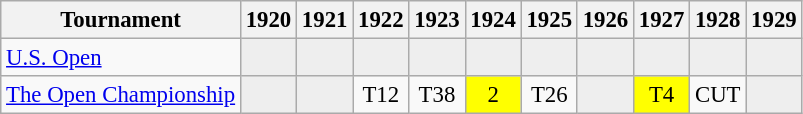<table class="wikitable" style="font-size:95%;text-align:center;">
<tr>
<th>Tournament</th>
<th>1920</th>
<th>1921</th>
<th>1922</th>
<th>1923</th>
<th>1924</th>
<th>1925</th>
<th>1926</th>
<th>1927</th>
<th>1928</th>
<th>1929</th>
</tr>
<tr>
<td align=left><a href='#'>U.S. Open</a></td>
<td style="background:#eeeeee;"></td>
<td style="background:#eeeeee;"></td>
<td style="background:#eeeeee;"></td>
<td style="background:#eeeeee;"></td>
<td style="background:#eeeeee;"></td>
<td style="background:#eeeeee;"></td>
<td style="background:#eeeeee;"></td>
<td style="background:#eeeeee;"></td>
<td style="background:#eeeeee;"></td>
<td style="background:#eeeeee;"></td>
</tr>
<tr>
<td align=left><a href='#'>The Open Championship</a></td>
<td style="background:#eeeeee;"></td>
<td style="background:#eeeeee;"></td>
<td>T12</td>
<td>T38</td>
<td style="background:yellow;">2</td>
<td>T26</td>
<td style="background:#eeeeee;"></td>
<td style="background:yellow;">T4</td>
<td>CUT</td>
<td style="background:#eeeeee;"></td>
</tr>
</table>
